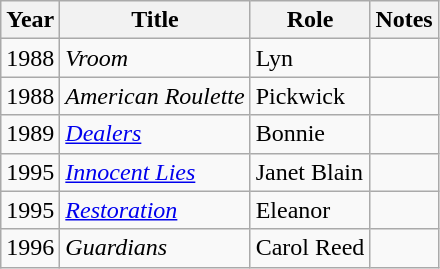<table class="wikitable sortable">
<tr>
<th>Year</th>
<th>Title</th>
<th>Role</th>
<th class="unsortable">Notes</th>
</tr>
<tr>
<td>1988</td>
<td><em>Vroom</em></td>
<td>Lyn</td>
<td></td>
</tr>
<tr>
<td>1988</td>
<td><em>American Roulette</em></td>
<td>Pickwick</td>
<td></td>
</tr>
<tr>
<td>1989</td>
<td><em><a href='#'>Dealers</a></em></td>
<td>Bonnie</td>
<td></td>
</tr>
<tr>
<td>1995</td>
<td><em><a href='#'>Innocent Lies</a></em></td>
<td>Janet Blain</td>
<td></td>
</tr>
<tr>
<td>1995</td>
<td><em><a href='#'>Restoration</a></em></td>
<td>Eleanor</td>
<td></td>
</tr>
<tr>
<td>1996</td>
<td><em>Guardians</em></td>
<td>Carol Reed</td>
<td></td>
</tr>
</table>
